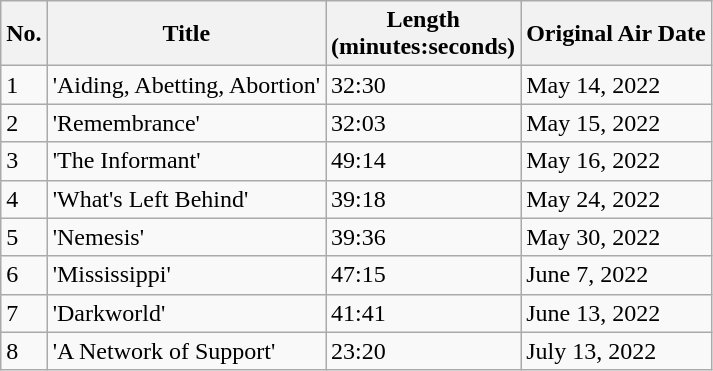<table class="wikitable">
<tr>
<th>No.</th>
<th>Title</th>
<th>Length<br>(minutes:seconds)</th>
<th>Original Air Date</th>
</tr>
<tr>
<td>1</td>
<td>'Aiding, Abetting, Abortion'</td>
<td>32:30</td>
<td>May 14, 2022</td>
</tr>
<tr>
<td>2</td>
<td>'Remembrance'</td>
<td>32:03</td>
<td>May 15, 2022</td>
</tr>
<tr>
<td>3</td>
<td>'The Informant'</td>
<td>49:14</td>
<td>May 16, 2022</td>
</tr>
<tr>
<td>4</td>
<td>'What's Left Behind'</td>
<td>39:18</td>
<td>May 24, 2022</td>
</tr>
<tr>
<td>5</td>
<td>'Nemesis'</td>
<td>39:36</td>
<td>May 30, 2022</td>
</tr>
<tr>
<td>6</td>
<td>'Mississippi'</td>
<td>47:15</td>
<td>June 7, 2022</td>
</tr>
<tr>
<td>7</td>
<td>'Darkworld'</td>
<td>41:41</td>
<td>June 13, 2022</td>
</tr>
<tr>
<td>8</td>
<td>'A Network of Support'</td>
<td>23:20</td>
<td>July 13, 2022</td>
</tr>
</table>
